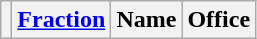<table class="wikitable sortable">
<tr>
<th></th>
<th><a href='#'>Fraction</a></th>
<th>Name</th>
<th>Office<br>





</th>
</tr>
</table>
